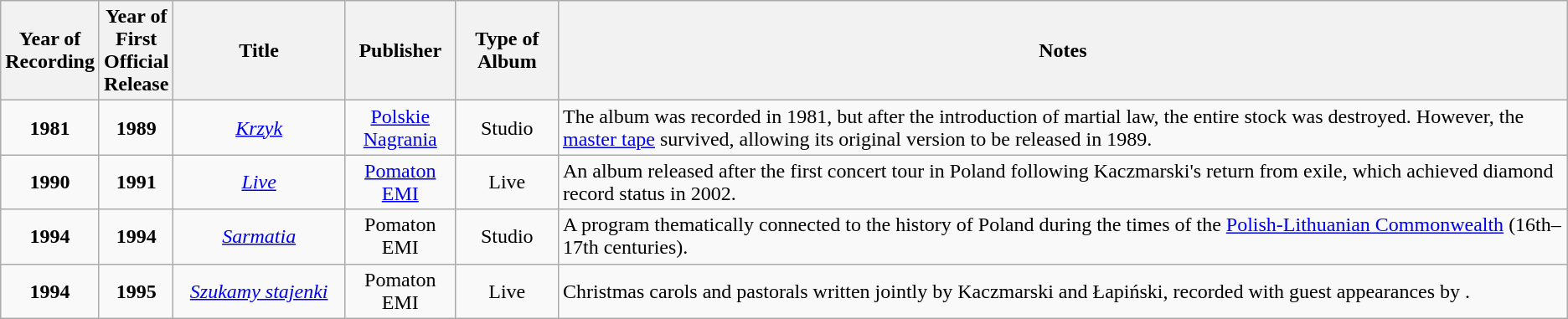<table class="wikitable">
<tr>
<th width="30" style="text-align:center">Year of Recording</th>
<th width="30" style="text-align:center">Year of First Official Release</th>
<th width="170" style="text-align:center">Title</th>
<th width="90" style="text-align:center">Publisher</th>
<th width="90" style="text-align:center">Type of Album</th>
<th width="1200" style="text-align:center">Notes</th>
</tr>
<tr>
<td style="text-align:center"><strong>1981</strong></td>
<td style="text-align:center"><strong>1989</strong></td>
<td style="text-align:center"><em><a href='#'>Krzyk</a></em></td>
<td style="text-align:center"><a href='#'>Polskie Nagrania</a></td>
<td style="text-align:center">Studio</td>
<td>The album was recorded in 1981, but after the introduction of martial law, the entire stock was destroyed. However, the <a href='#'>master tape</a> survived, allowing its original version to be released in 1989.</td>
</tr>
<tr>
<td style="text-align:center"><strong>1990</strong></td>
<td style="text-align:center"><strong>1991</strong></td>
<td style="text-align:center"><em><a href='#'>Live</a></em></td>
<td style="text-align:center"><a href='#'>Pomaton EMI</a></td>
<td style="text-align:center">Live</td>
<td>An album released after the first concert tour in Poland following Kaczmarski's return from exile, which achieved diamond record status in 2002.</td>
</tr>
<tr>
<td style="text-align:center"><strong>1994</strong></td>
<td style="text-align:center"><strong>1994</strong></td>
<td style="text-align:center"><em><a href='#'>Sarmatia</a></em></td>
<td style="text-align:center">Pomaton EMI</td>
<td style="text-align:center">Studio</td>
<td>A program thematically connected to the history of Poland during the times of the <a href='#'>Polish-Lithuanian Commonwealth</a> (16th–17th centuries).</td>
</tr>
<tr>
<td style="text-align:center"><strong>1994</strong></td>
<td style="text-align:center"><strong>1995</strong></td>
<td style="text-align:center"><em><a href='#'>Szukamy stajenki</a></em></td>
<td style="text-align:center">Pomaton EMI</td>
<td style="text-align:center">Live</td>
<td>Christmas carols and pastorals written jointly by Kaczmarski and Łapiński, recorded with guest appearances by .</td>
</tr>
</table>
